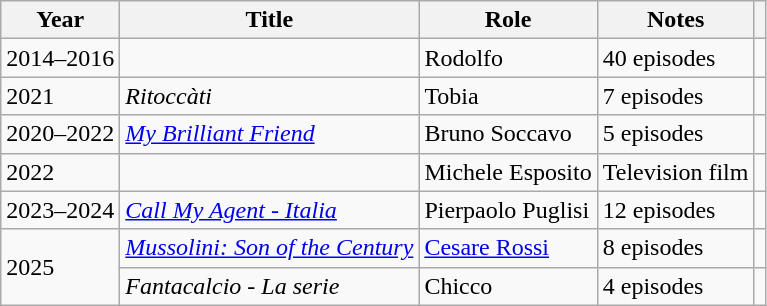<table class="wikitable sortable">
<tr>
<th>Year</th>
<th>Title</th>
<th>Role</th>
<th class="unsortable">Notes</th>
<th class="unsortable"></th>
</tr>
<tr>
<td>2014–2016</td>
<td><em></em></td>
<td>Rodolfo</td>
<td>40 episodes</td>
<td></td>
</tr>
<tr>
<td>2021</td>
<td><em>Ritoccàti</em></td>
<td>Tobia</td>
<td>7 episodes</td>
<td></td>
</tr>
<tr>
<td>2020–2022</td>
<td><em><a href='#'>My Brilliant Friend</a></em></td>
<td>Bruno Soccavo</td>
<td>5 episodes</td>
<td></td>
</tr>
<tr>
<td>2022</td>
<td><em></em></td>
<td>Michele Esposito</td>
<td>Television film</td>
<td></td>
</tr>
<tr>
<td>2023–2024</td>
<td><em><a href='#'>Call My Agent - Italia</a></em></td>
<td>Pierpaolo Puglisi</td>
<td>12 episodes</td>
<td></td>
</tr>
<tr>
<td rowspan="2">2025</td>
<td><em><a href='#'>Mussolini: Son of the Century</a></em></td>
<td><a href='#'>Cesare Rossi</a></td>
<td>8 episodes</td>
<td></td>
</tr>
<tr>
<td><em>Fantacalcio - La serie</em></td>
<td>Chicco</td>
<td>4 episodes</td>
<td></td>
</tr>
</table>
